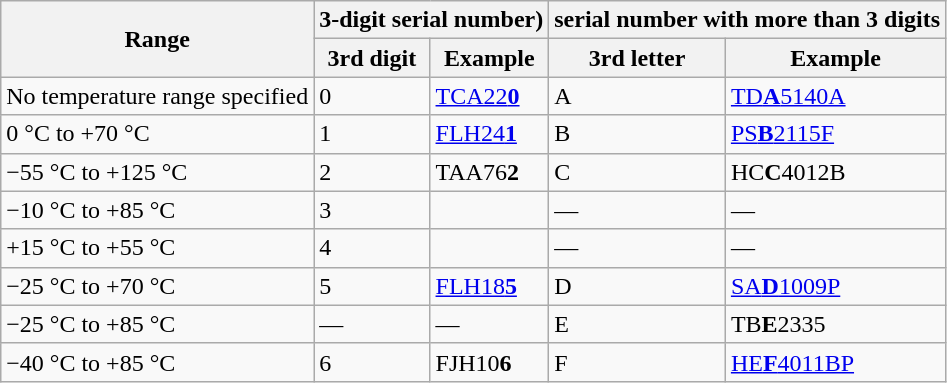<table class="wikitable">
<tr>
<th rowspan=2>Range</th>
<th colspan=2>3-digit serial number)</th>
<th colspan=2>serial number with more than 3 digits</th>
</tr>
<tr>
<th>3rd digit</th>
<th>Example</th>
<th>3rd letter</th>
<th>Example</th>
</tr>
<tr>
<td>No temperature range specified</td>
<td>0</td>
<td><a href='#'>TCA22<strong>0</strong></a></td>
<td>A</td>
<td><a href='#'>TD<strong>A</strong>5140A</a></td>
</tr>
<tr>
<td>0 °C to +70 °C</td>
<td>1</td>
<td><a href='#'>FLH24<strong>1</strong></a></td>
<td>B</td>
<td><a href='#'>PS<strong>B</strong>2115F</a></td>
</tr>
<tr>
<td>−55 °C to +125 °C</td>
<td>2</td>
<td>TAA76<strong>2</strong></td>
<td>C</td>
<td>HC<strong>C</strong>4012B</td>
</tr>
<tr>
<td>−10 °C to +85 °C</td>
<td>3</td>
<td></td>
<td>—</td>
<td>—</td>
</tr>
<tr>
<td>+15 °C to +55 °C</td>
<td>4</td>
<td></td>
<td>—</td>
<td>—</td>
</tr>
<tr>
<td>−25 °C to +70 °C</td>
<td>5</td>
<td><a href='#'>FLH18<strong>5</strong></a></td>
<td>D</td>
<td><a href='#'>SA<strong>D</strong>1009P</a></td>
</tr>
<tr>
<td>−25 °C to +85 °C</td>
<td>—</td>
<td>—</td>
<td>E</td>
<td>TB<strong>E</strong>2335</td>
</tr>
<tr>
<td>−40 °C to +85 °C</td>
<td>6</td>
<td>FJH10<strong>6</strong></td>
<td>F</td>
<td><a href='#'>HE<strong>F</strong>4011BP</a></td>
</tr>
</table>
